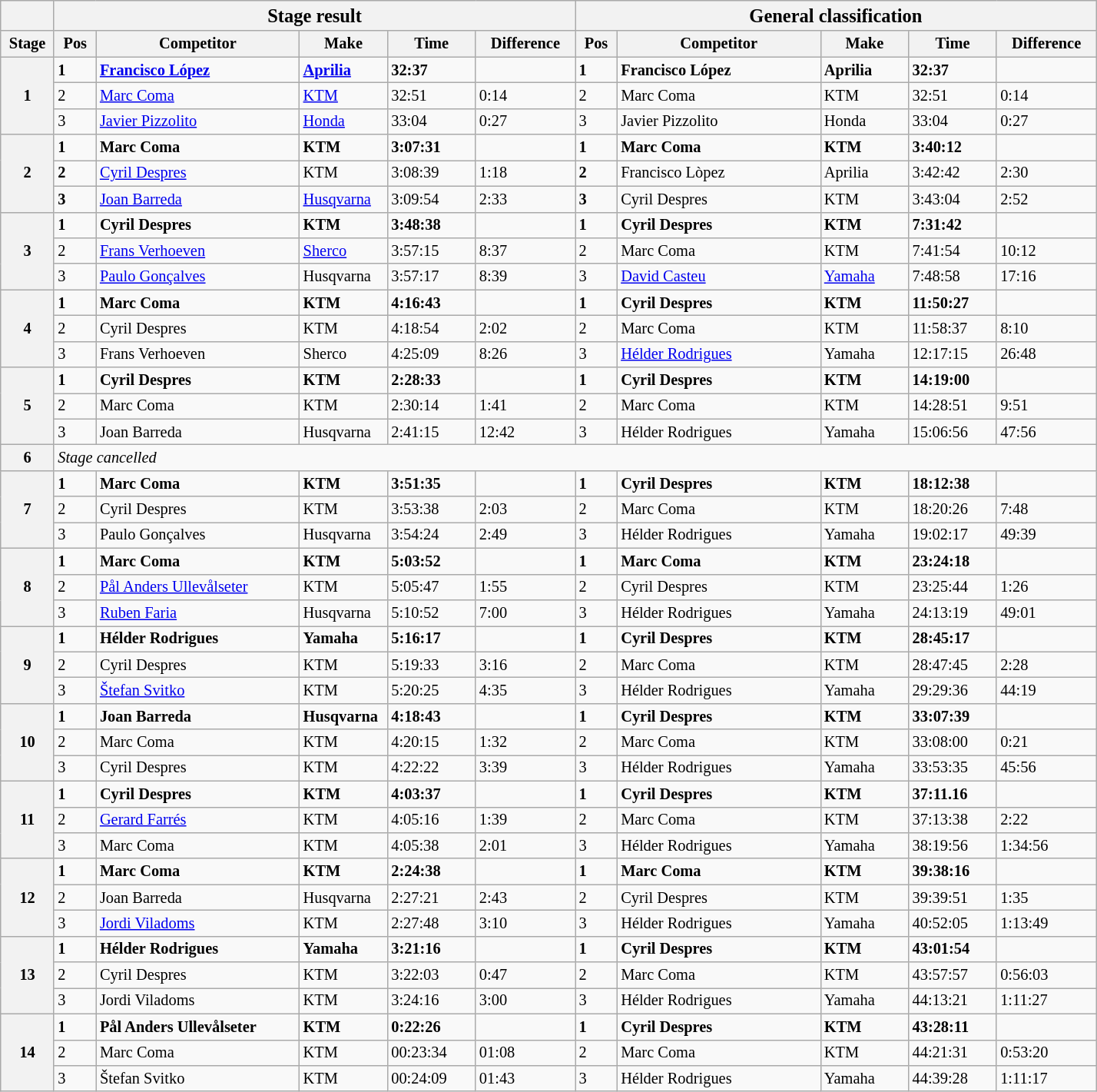<table class="wikitable" style="font-size:85%;">
<tr>
<th></th>
<th colspan=5><big>Stage result </big></th>
<th colspan=5><big>General classification</big></th>
</tr>
<tr>
<th width="40px">Stage</th>
<th width="30px">Pos</th>
<th width="170px">Competitor</th>
<th width="70px">Make</th>
<th width="70px">Time</th>
<th width="80px">Difference</th>
<th width="30px">Pos</th>
<th width="170px">Competitor</th>
<th width="70px">Make</th>
<th width="70px">Time</th>
<th width="80px">Difference</th>
</tr>
<tr>
<th rowspan=3>1</th>
<td><strong>1</strong></td>
<td> <strong><a href='#'>Francisco López</a></strong></td>
<td><strong><a href='#'>Aprilia</a></strong></td>
<td><strong>32:37</strong></td>
<td></td>
<td><strong>1</strong></td>
<td><strong> Francisco López</strong></td>
<td><strong>Aprilia</strong></td>
<td><strong>32:37</strong></td>
<td></td>
</tr>
<tr>
<td>2</td>
<td> <a href='#'>Marc Coma</a></td>
<td><a href='#'>KTM</a></td>
<td>32:51</td>
<td>0:14</td>
<td>2</td>
<td> Marc Coma</td>
<td>KTM</td>
<td>32:51</td>
<td>0:14</td>
</tr>
<tr>
<td>3</td>
<td> <a href='#'>Javier Pizzolito</a></td>
<td><a href='#'>Honda</a></td>
<td>33:04</td>
<td>0:27</td>
<td>3</td>
<td> Javier Pizzolito</td>
<td>Honda</td>
<td>33:04</td>
<td>0:27</td>
</tr>
<tr>
<th rowspan=3>2</th>
<td><strong>1</strong></td>
<td> <strong>Marc Coma</strong></td>
<td><strong>KTM</strong></td>
<td><strong>3:07:31</strong></td>
<td></td>
<td><strong>1</strong></td>
<td><strong> Marc Coma</strong></td>
<td><strong>KTM</strong></td>
<td><strong>3:40:12</strong></td>
<td></td>
</tr>
<tr>
<td><strong>2</strong></td>
<td> <a href='#'>Cyril Despres</a></td>
<td>KTM</td>
<td>3:08:39</td>
<td>1:18</td>
<td><strong>2</strong></td>
<td> Francisco Lòpez</td>
<td>Aprilia</td>
<td>3:42:42</td>
<td>2:30</td>
</tr>
<tr>
<td><strong>3</strong></td>
<td> <a href='#'>Joan Barreda</a></td>
<td><a href='#'>Husqvarna</a></td>
<td>3:09:54</td>
<td>2:33</td>
<td><strong>3</strong></td>
<td> Cyril Despres</td>
<td>KTM</td>
<td>3:43:04</td>
<td>2:52</td>
</tr>
<tr>
<th rowspan=3>3</th>
<td><strong>1</strong></td>
<td> <strong>Cyril Despres</strong></td>
<td><strong>KTM</strong></td>
<td><strong>3:48:38</strong></td>
<td></td>
<td><strong>1</strong></td>
<td><strong> Cyril Despres</strong></td>
<td><strong>KTM</strong></td>
<td><strong>7:31:42</strong></td>
<td></td>
</tr>
<tr>
<td>2</td>
<td> <a href='#'>Frans Verhoeven</a></td>
<td><a href='#'>Sherco</a></td>
<td>3:57:15</td>
<td>8:37</td>
<td>2</td>
<td> Marc Coma</td>
<td>KTM</td>
<td>7:41:54</td>
<td>10:12</td>
</tr>
<tr>
<td>3</td>
<td> <a href='#'>Paulo Gonçalves</a></td>
<td>Husqvarna</td>
<td>3:57:17</td>
<td>8:39</td>
<td>3</td>
<td> <a href='#'>David Casteu</a></td>
<td><a href='#'>Yamaha</a></td>
<td>7:48:58</td>
<td>17:16</td>
</tr>
<tr>
<th rowspan=3>4</th>
<td><strong>1</strong></td>
<td> <strong>Marc Coma</strong></td>
<td><strong>KTM</strong></td>
<td><strong>4:16:43</strong></td>
<td></td>
<td><strong>1</strong></td>
<td><strong> Cyril Despres</strong></td>
<td><strong>KTM</strong></td>
<td><strong>11:50:27</strong></td>
<td></td>
</tr>
<tr>
<td>2</td>
<td> Cyril Despres</td>
<td>KTM</td>
<td>4:18:54</td>
<td>2:02</td>
<td>2</td>
<td> Marc Coma</td>
<td>KTM</td>
<td>11:58:37</td>
<td>8:10</td>
</tr>
<tr>
<td>3</td>
<td> Frans Verhoeven</td>
<td>Sherco</td>
<td>4:25:09</td>
<td>8:26</td>
<td>3</td>
<td> <a href='#'>Hélder Rodrigues</a></td>
<td>Yamaha</td>
<td>12:17:15</td>
<td>26:48</td>
</tr>
<tr>
<th rowspan=3>5</th>
<td><strong>1</strong></td>
<td> <strong>Cyril Despres</strong></td>
<td><strong>KTM</strong></td>
<td><strong>2:28:33</strong></td>
<td></td>
<td><strong>1</strong></td>
<td><strong> Cyril Despres</strong></td>
<td><strong>KTM</strong></td>
<td><strong>14:19:00</strong></td>
<td></td>
</tr>
<tr>
<td>2</td>
<td> Marc Coma</td>
<td>KTM</td>
<td>2:30:14</td>
<td>1:41</td>
<td>2</td>
<td> Marc Coma</td>
<td>KTM</td>
<td>14:28:51</td>
<td>9:51</td>
</tr>
<tr>
<td>3</td>
<td> Joan Barreda</td>
<td>Husqvarna</td>
<td>2:41:15</td>
<td>12:42</td>
<td>3</td>
<td> Hélder Rodrigues</td>
<td>Yamaha</td>
<td>15:06:56</td>
<td>47:56</td>
</tr>
<tr>
<th>6</th>
<td colspan=10><em>Stage cancelled</em></td>
</tr>
<tr>
<th rowspan=3>7</th>
<td><strong>1</strong></td>
<td> <strong>Marc Coma</strong></td>
<td><strong>KTM</strong></td>
<td><strong>3:51:35</strong></td>
<td></td>
<td><strong>1</strong></td>
<td><strong> Cyril Despres</strong></td>
<td><strong>KTM</strong></td>
<td><strong>18:12:38</strong></td>
<td></td>
</tr>
<tr>
<td>2</td>
<td> Cyril Despres</td>
<td>KTM</td>
<td>3:53:38</td>
<td>2:03</td>
<td>2</td>
<td> Marc Coma</td>
<td>KTM</td>
<td>18:20:26</td>
<td>7:48</td>
</tr>
<tr>
<td>3</td>
<td> Paulo Gonçalves</td>
<td>Husqvarna</td>
<td>3:54:24</td>
<td>2:49</td>
<td>3</td>
<td> Hélder Rodrigues</td>
<td>Yamaha</td>
<td>19:02:17</td>
<td>49:39</td>
</tr>
<tr>
<th rowspan=3>8</th>
<td><strong>1</strong></td>
<td> <strong>Marc Coma</strong></td>
<td><strong>KTM</strong></td>
<td><strong>5:03:52</strong></td>
<td></td>
<td><strong>1</strong></td>
<td> <strong>Marc Coma</strong></td>
<td><strong>KTM</strong></td>
<td><strong>23:24:18</strong></td>
<td></td>
</tr>
<tr>
<td>2</td>
<td> <a href='#'>Pål Anders Ullevålseter</a></td>
<td>KTM</td>
<td>5:05:47</td>
<td>1:55</td>
<td>2</td>
<td> Cyril Despres</td>
<td>KTM</td>
<td>23:25:44</td>
<td>1:26</td>
</tr>
<tr>
<td>3</td>
<td> <a href='#'>Ruben Faria</a></td>
<td>Husqvarna</td>
<td>5:10:52</td>
<td>7:00</td>
<td>3</td>
<td> Hélder Rodrigues</td>
<td>Yamaha</td>
<td>24:13:19</td>
<td>49:01</td>
</tr>
<tr>
<th rowspan=3>9</th>
<td><strong>1</strong></td>
<td><strong> Hélder Rodrigues</strong></td>
<td><strong>Yamaha</strong></td>
<td><strong>5:16:17</strong></td>
<td></td>
<td><strong>1</strong></td>
<td><strong> Cyril Despres</strong></td>
<td><strong>KTM</strong></td>
<td><strong>28:45:17</strong></td>
<td></td>
</tr>
<tr>
<td>2</td>
<td> Cyril Despres</td>
<td>KTM</td>
<td>5:19:33</td>
<td>3:16</td>
<td>2</td>
<td> Marc Coma</td>
<td>KTM</td>
<td>28:47:45</td>
<td>2:28</td>
</tr>
<tr>
<td>3</td>
<td> <a href='#'>Štefan Svitko</a></td>
<td>KTM</td>
<td>5:20:25</td>
<td>4:35</td>
<td>3</td>
<td> Hélder Rodrigues</td>
<td>Yamaha</td>
<td>29:29:36</td>
<td>44:19</td>
</tr>
<tr>
<th rowspan=3>10</th>
<td><strong>1</strong></td>
<td><strong> Joan Barreda</strong></td>
<td><strong>Husqvarna</strong></td>
<td><strong>4:18:43</strong></td>
<td></td>
<td><strong>1</strong></td>
<td><strong> Cyril Despres</strong></td>
<td><strong>KTM</strong></td>
<td><strong>33:07:39</strong></td>
<td></td>
</tr>
<tr>
<td>2</td>
<td> Marc Coma</td>
<td>KTM</td>
<td>4:20:15</td>
<td>1:32</td>
<td>2</td>
<td> Marc Coma</td>
<td>KTM</td>
<td>33:08:00</td>
<td>0:21</td>
</tr>
<tr>
<td>3</td>
<td> Cyril Despres</td>
<td>KTM</td>
<td>4:22:22</td>
<td>3:39</td>
<td>3</td>
<td> Hélder Rodrigues</td>
<td>Yamaha</td>
<td>33:53:35</td>
<td>45:56</td>
</tr>
<tr>
<th rowspan=3>11</th>
<td><strong>1</strong></td>
<td><strong> Cyril Despres</strong></td>
<td><strong>KTM</strong></td>
<td><strong>4:03:37</strong></td>
<td></td>
<td><strong>1</strong></td>
<td><strong> Cyril Despres</strong></td>
<td><strong>KTM</strong></td>
<td><strong>37:11.16</strong></td>
<td></td>
</tr>
<tr>
<td>2</td>
<td> <a href='#'>Gerard Farrés</a></td>
<td>KTM</td>
<td>4:05:16</td>
<td>1:39</td>
<td>2</td>
<td> Marc Coma</td>
<td>KTM</td>
<td>37:13:38</td>
<td>2:22</td>
</tr>
<tr>
<td>3</td>
<td> Marc Coma</td>
<td>KTM</td>
<td>4:05:38</td>
<td>2:01</td>
<td>3</td>
<td> Hélder Rodrigues</td>
<td>Yamaha</td>
<td>38:19:56</td>
<td>1:34:56</td>
</tr>
<tr>
<th rowspan=3>12</th>
<td><strong>1</strong></td>
<td><strong> Marc Coma</strong></td>
<td><strong>KTM</strong></td>
<td><strong>2:24:38</strong></td>
<td></td>
<td><strong>1</strong></td>
<td><strong> Marc Coma</strong></td>
<td><strong>KTM</strong></td>
<td><strong>39:38:16</strong></td>
<td></td>
</tr>
<tr>
<td>2</td>
<td> Joan Barreda</td>
<td>Husqvarna</td>
<td>2:27:21</td>
<td>2:43</td>
<td>2</td>
<td> Cyril Despres</td>
<td>KTM</td>
<td>39:39:51</td>
<td>1:35</td>
</tr>
<tr>
<td>3</td>
<td> <a href='#'>Jordi Viladoms</a></td>
<td>KTM</td>
<td>2:27:48</td>
<td>3:10</td>
<td>3</td>
<td> Hélder Rodrigues</td>
<td>Yamaha</td>
<td>40:52:05</td>
<td>1:13:49</td>
</tr>
<tr>
<th rowspan=3>13</th>
<td><strong>1</strong></td>
<td><strong> Hélder Rodrigues</strong></td>
<td><strong>Yamaha</strong></td>
<td><strong>3:21:16</strong></td>
<td></td>
<td><strong>1</strong></td>
<td><strong> Cyril Despres</strong></td>
<td><strong>KTM</strong></td>
<td><strong>43:01:54</strong></td>
<td></td>
</tr>
<tr>
<td>2</td>
<td> Cyril Despres</td>
<td>KTM</td>
<td>3:22:03</td>
<td>0:47</td>
<td>2</td>
<td> Marc Coma</td>
<td>KTM</td>
<td>43:57:57</td>
<td>0:56:03</td>
</tr>
<tr>
<td>3</td>
<td> Jordi Viladoms</td>
<td>KTM</td>
<td>3:24:16</td>
<td>3:00</td>
<td>3</td>
<td> Hélder Rodrigues</td>
<td>Yamaha</td>
<td>44:13:21</td>
<td>1:11:27</td>
</tr>
<tr>
<th rowspan=3>14</th>
<td><strong>1</strong></td>
<td> <strong>Pål Anders Ullevålseter</strong></td>
<td><strong>KTM</strong></td>
<td><strong>0:22:26</strong></td>
<td></td>
<td><strong>1</strong></td>
<td><strong> Cyril Despres</strong></td>
<td><strong>KTM</strong></td>
<td><strong>43:28:11</strong></td>
<td></td>
</tr>
<tr>
<td>2</td>
<td> Marc Coma</td>
<td>KTM</td>
<td>00:23:34</td>
<td>01:08</td>
<td>2</td>
<td> Marc Coma</td>
<td>KTM</td>
<td>44:21:31</td>
<td>0:53:20</td>
</tr>
<tr>
<td>3</td>
<td> Štefan Svitko</td>
<td>KTM</td>
<td>00:24:09</td>
<td>01:43</td>
<td>3</td>
<td> Hélder Rodrigues</td>
<td>Yamaha</td>
<td>44:39:28</td>
<td>1:11:17</td>
</tr>
</table>
